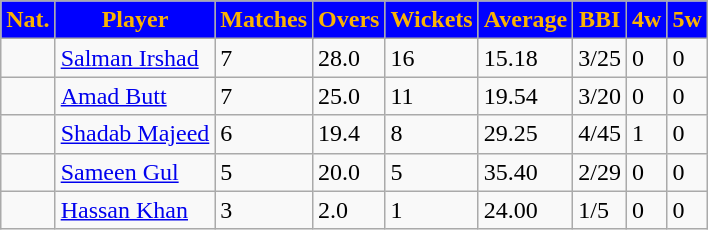<table class="wikitable sortable" style="font-size:100%">
<tr>
<th style="text-align:center; background:#0000FF; color:#FBB302;">Nat.</th>
<th style="text-align:center; background:#0000FF; color:#FBB302;">Player</th>
<th style="text-align:center; background:#0000FF; color:#FBB302;">Matches</th>
<th style="text-align:center; background:#0000FF; color:#FBB302;">Overs</th>
<th style="text-align:center; background:#0000FF; color:#FBB302;">Wickets</th>
<th style="text-align:center; background:#0000FF; color:#FBB302;">Average</th>
<th style="text-align:center; background:#0000FF; color:#FBB302;">BBI</th>
<th style="text-align:center; background:#0000FF; color:#FBB302;">4w</th>
<th style="text-align:center; background:#0000FF; color:#FBB302;">5w</th>
</tr>
<tr>
<td></td>
<td><a href='#'>Salman Irshad</a></td>
<td>7</td>
<td>28.0</td>
<td>16</td>
<td>15.18</td>
<td>3/25</td>
<td>0</td>
<td>0</td>
</tr>
<tr>
<td></td>
<td><a href='#'>Amad Butt</a></td>
<td>7</td>
<td>25.0</td>
<td>11</td>
<td>19.54</td>
<td>3/20</td>
<td>0</td>
<td>0</td>
</tr>
<tr>
<td></td>
<td><a href='#'>Shadab Majeed</a></td>
<td>6</td>
<td>19.4</td>
<td>8</td>
<td>29.25</td>
<td>4/45</td>
<td>1</td>
<td>0</td>
</tr>
<tr>
<td></td>
<td><a href='#'>Sameen Gul</a></td>
<td>5</td>
<td>20.0</td>
<td>5</td>
<td>35.40</td>
<td>2/29</td>
<td>0</td>
<td>0</td>
</tr>
<tr>
<td></td>
<td><a href='#'>Hassan Khan</a></td>
<td>3</td>
<td>2.0</td>
<td>1</td>
<td>24.00</td>
<td>1/5</td>
<td>0</td>
<td>0</td>
</tr>
</table>
